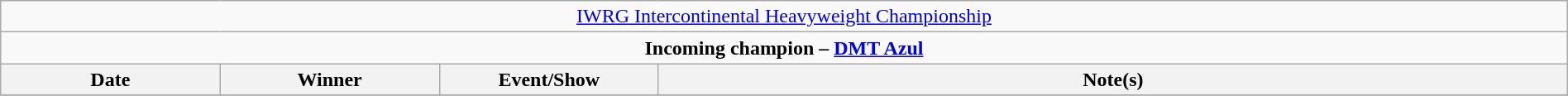<table class="wikitable" style="text-align:center; width:100%;">
<tr>
<td colspan="4" style="text-align: center;"><a href='#'>IWRG Intercontinental Heavyweight Championship</a></td>
</tr>
<tr>
<td colspan="4" style="text-align: center;"><strong>Incoming champion – <a href='#'>DMT Azul</a></strong></td>
</tr>
<tr>
<th width=14%>Date</th>
<th width=14%>Winner</th>
<th width=14%>Event/Show</th>
<th width=58%>Note(s)</th>
</tr>
<tr>
</tr>
</table>
